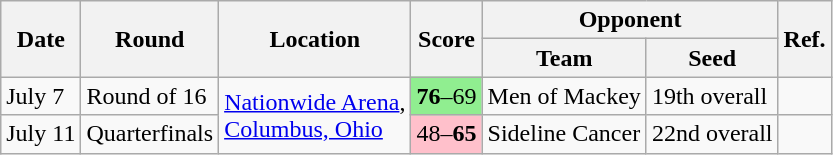<table class="wikitable">
<tr>
<th rowspan=2>Date</th>
<th rowspan=2>Round</th>
<th rowspan=2>Location</th>
<th rowspan=2>Score</th>
<th colspan=2>Opponent</th>
<th rowspan=2>Ref.</th>
</tr>
<tr>
<th>Team</th>
<th>Seed</th>
</tr>
<tr>
<td>July 7</td>
<td>Round of 16</td>
<td rowspan=2><a href='#'>Nationwide Arena</a>,<br><a href='#'>Columbus, Ohio</a></td>
<td bgcolor=lightgreen><strong>76</strong>–69</td>
<td>Men of Mackey</td>
<td>19th overall</td>
<td></td>
</tr>
<tr>
<td>July 11</td>
<td>Quarterfinals</td>
<td bgcolor=pink>48–<strong>65</strong></td>
<td>Sideline Cancer</td>
<td>22nd overall</td>
<td></td>
</tr>
</table>
